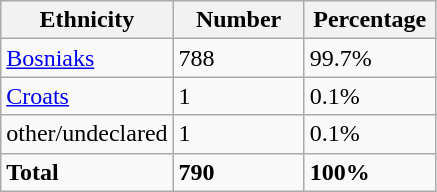<table class="wikitable">
<tr>
<th width="100px">Ethnicity</th>
<th width="80px">Number</th>
<th width="80px">Percentage</th>
</tr>
<tr>
<td><a href='#'>Bosniaks</a></td>
<td>788</td>
<td>99.7%</td>
</tr>
<tr>
<td><a href='#'>Croats</a></td>
<td>1</td>
<td>0.1%</td>
</tr>
<tr>
<td>other/undeclared</td>
<td>1</td>
<td>0.1%</td>
</tr>
<tr>
<td><strong>Total</strong></td>
<td><strong>790</strong></td>
<td><strong>100%</strong></td>
</tr>
</table>
